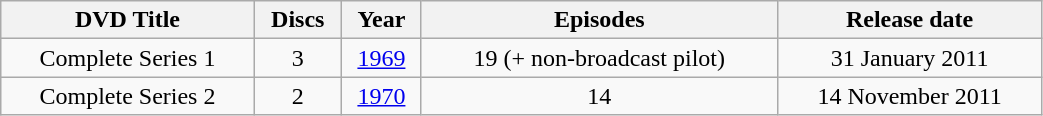<table class="wikitable" width="55%" style="left: 0 auto; text-align: center;">
<tr>
<th>DVD Title</th>
<th>Discs</th>
<th>Year</th>
<th>Episodes</th>
<th>Release date</th>
</tr>
<tr>
<td>Complete Series 1</td>
<td>3</td>
<td><a href='#'>1969</a></td>
<td>19 (+ non-broadcast pilot)</td>
<td>31 January 2011</td>
</tr>
<tr>
<td>Complete Series 2</td>
<td>2</td>
<td><a href='#'>1970</a></td>
<td>14</td>
<td>14 November 2011</td>
</tr>
</table>
